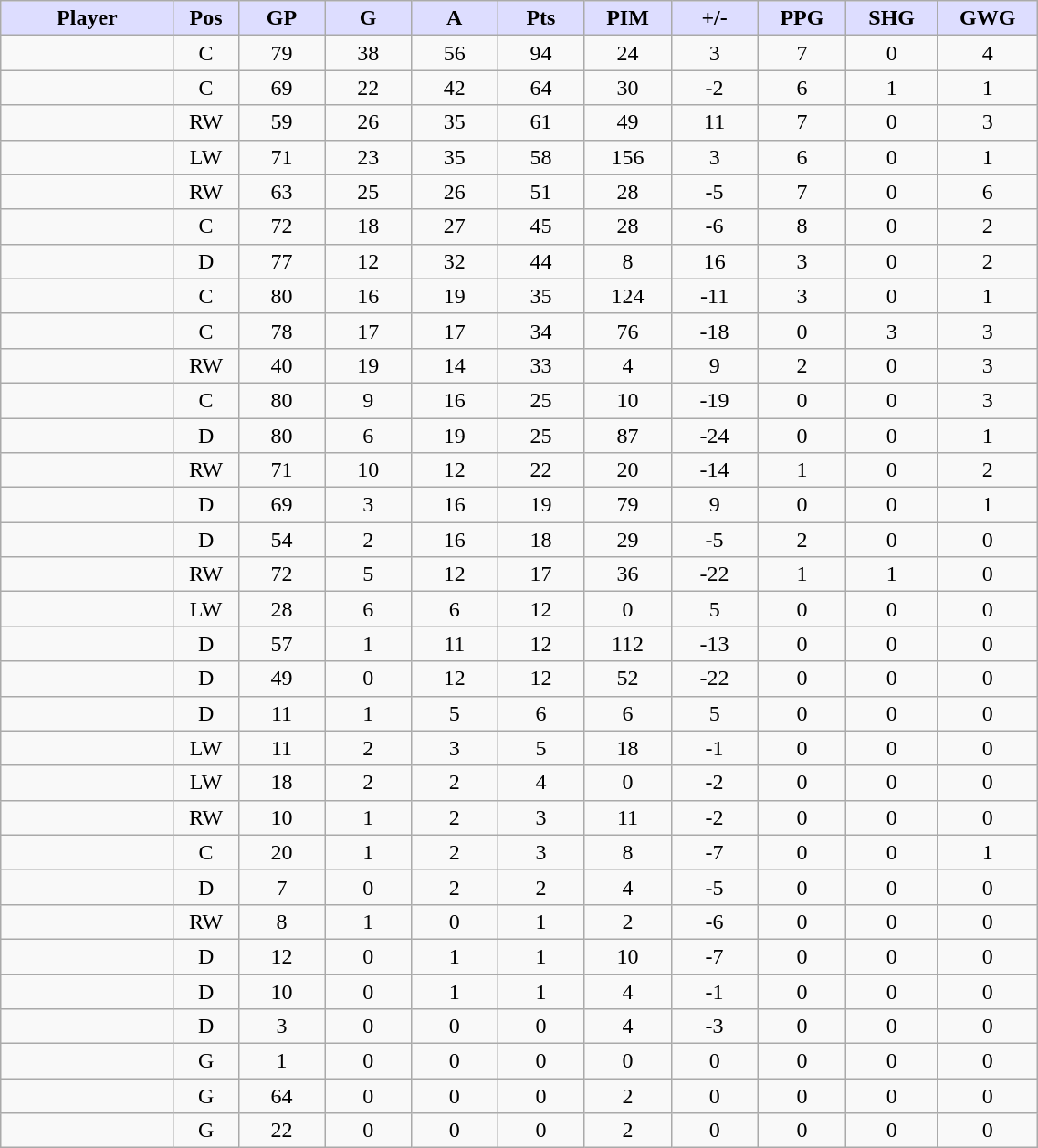<table style="width:60%;" class="wikitable sortable">
<tr style="text-align:center;">
<th style="background:#ddf; width:10%;">Player</th>
<th style="background:#ddf; width:3%;" title="Position">Pos</th>
<th style="background:#ddf; width:5%;" title="Games played">GP</th>
<th style="background:#ddf; width:5%;" title="Goals">G</th>
<th style="background:#ddf; width:5%;" title="Assists">A</th>
<th style="background:#ddf; width:5%;" title="Points">Pts</th>
<th style="background:#ddf; width:5%;" title="Penalties in Minutes">PIM</th>
<th style="background:#ddf; width:5%;" title="Plus/minus">+/-</th>
<th style="background:#ddf; width:5%;" title="Power play goals">PPG</th>
<th style="background:#ddf; width:5%;" title="Short-handed goals">SHG</th>
<th style="background:#ddf; width:5%;" title="Game-winning goals">GWG</th>
</tr>
<tr style="text-align:center;">
<td style="text-align:right;"></td>
<td>C</td>
<td>79</td>
<td>38</td>
<td>56</td>
<td>94</td>
<td>24</td>
<td>3</td>
<td>7</td>
<td>0</td>
<td>4</td>
</tr>
<tr style="text-align:center;">
<td style="text-align:right;"></td>
<td>C</td>
<td>69</td>
<td>22</td>
<td>42</td>
<td>64</td>
<td>30</td>
<td>-2</td>
<td>6</td>
<td>1</td>
<td>1</td>
</tr>
<tr style="text-align:center;">
<td style="text-align:right;"></td>
<td>RW</td>
<td>59</td>
<td>26</td>
<td>35</td>
<td>61</td>
<td>49</td>
<td>11</td>
<td>7</td>
<td>0</td>
<td>3</td>
</tr>
<tr style="text-align:center;">
<td style="text-align:right;"></td>
<td>LW</td>
<td>71</td>
<td>23</td>
<td>35</td>
<td>58</td>
<td>156</td>
<td>3</td>
<td>6</td>
<td>0</td>
<td>1</td>
</tr>
<tr style="text-align:center;">
<td style="text-align:right;"></td>
<td>RW</td>
<td>63</td>
<td>25</td>
<td>26</td>
<td>51</td>
<td>28</td>
<td>-5</td>
<td>7</td>
<td>0</td>
<td>6</td>
</tr>
<tr style="text-align:center;">
<td style="text-align:right;"></td>
<td>C</td>
<td>72</td>
<td>18</td>
<td>27</td>
<td>45</td>
<td>28</td>
<td>-6</td>
<td>8</td>
<td>0</td>
<td>2</td>
</tr>
<tr style="text-align:center;">
<td style="text-align:right;"></td>
<td>D</td>
<td>77</td>
<td>12</td>
<td>32</td>
<td>44</td>
<td>8</td>
<td>16</td>
<td>3</td>
<td>0</td>
<td>2</td>
</tr>
<tr style="text-align:center;">
<td style="text-align:right;"></td>
<td>C</td>
<td>80</td>
<td>16</td>
<td>19</td>
<td>35</td>
<td>124</td>
<td>-11</td>
<td>3</td>
<td>0</td>
<td>1</td>
</tr>
<tr style="text-align:center;">
<td style="text-align:right;"></td>
<td>C</td>
<td>78</td>
<td>17</td>
<td>17</td>
<td>34</td>
<td>76</td>
<td>-18</td>
<td>0</td>
<td>3</td>
<td>3</td>
</tr>
<tr style="text-align:center;">
<td style="text-align:right;"></td>
<td>RW</td>
<td>40</td>
<td>19</td>
<td>14</td>
<td>33</td>
<td>4</td>
<td>9</td>
<td>2</td>
<td>0</td>
<td>3</td>
</tr>
<tr style="text-align:center;">
<td style="text-align:right;"></td>
<td>C</td>
<td>80</td>
<td>9</td>
<td>16</td>
<td>25</td>
<td>10</td>
<td>-19</td>
<td>0</td>
<td>0</td>
<td>3</td>
</tr>
<tr style="text-align:center;">
<td style="text-align:right;"></td>
<td>D</td>
<td>80</td>
<td>6</td>
<td>19</td>
<td>25</td>
<td>87</td>
<td>-24</td>
<td>0</td>
<td>0</td>
<td>1</td>
</tr>
<tr style="text-align:center;">
<td style="text-align:right;"></td>
<td>RW</td>
<td>71</td>
<td>10</td>
<td>12</td>
<td>22</td>
<td>20</td>
<td>-14</td>
<td>1</td>
<td>0</td>
<td>2</td>
</tr>
<tr style="text-align:center;">
<td style="text-align:right;"></td>
<td>D</td>
<td>69</td>
<td>3</td>
<td>16</td>
<td>19</td>
<td>79</td>
<td>9</td>
<td>0</td>
<td>0</td>
<td>1</td>
</tr>
<tr style="text-align:center;">
<td style="text-align:right;"></td>
<td>D</td>
<td>54</td>
<td>2</td>
<td>16</td>
<td>18</td>
<td>29</td>
<td>-5</td>
<td>2</td>
<td>0</td>
<td>0</td>
</tr>
<tr style="text-align:center;">
<td style="text-align:right;"></td>
<td>RW</td>
<td>72</td>
<td>5</td>
<td>12</td>
<td>17</td>
<td>36</td>
<td>-22</td>
<td>1</td>
<td>1</td>
<td>0</td>
</tr>
<tr style="text-align:center;">
<td style="text-align:right;"></td>
<td>LW</td>
<td>28</td>
<td>6</td>
<td>6</td>
<td>12</td>
<td>0</td>
<td>5</td>
<td>0</td>
<td>0</td>
<td>0</td>
</tr>
<tr style="text-align:center;">
<td style="text-align:right;"></td>
<td>D</td>
<td>57</td>
<td>1</td>
<td>11</td>
<td>12</td>
<td>112</td>
<td>-13</td>
<td>0</td>
<td>0</td>
<td>0</td>
</tr>
<tr style="text-align:center;">
<td style="text-align:right;"></td>
<td>D</td>
<td>49</td>
<td>0</td>
<td>12</td>
<td>12</td>
<td>52</td>
<td>-22</td>
<td>0</td>
<td>0</td>
<td>0</td>
</tr>
<tr style="text-align:center;">
<td style="text-align:right;"></td>
<td>D</td>
<td>11</td>
<td>1</td>
<td>5</td>
<td>6</td>
<td>6</td>
<td>5</td>
<td>0</td>
<td>0</td>
<td>0</td>
</tr>
<tr style="text-align:center;">
<td style="text-align:right;"></td>
<td>LW</td>
<td>11</td>
<td>2</td>
<td>3</td>
<td>5</td>
<td>18</td>
<td>-1</td>
<td>0</td>
<td>0</td>
<td>0</td>
</tr>
<tr style="text-align:center;">
<td style="text-align:right;"></td>
<td>LW</td>
<td>18</td>
<td>2</td>
<td>2</td>
<td>4</td>
<td>0</td>
<td>-2</td>
<td>0</td>
<td>0</td>
<td>0</td>
</tr>
<tr style="text-align:center;">
<td style="text-align:right;"></td>
<td>RW</td>
<td>10</td>
<td>1</td>
<td>2</td>
<td>3</td>
<td>11</td>
<td>-2</td>
<td>0</td>
<td>0</td>
<td>0</td>
</tr>
<tr style="text-align:center;">
<td style="text-align:right;"></td>
<td>C</td>
<td>20</td>
<td>1</td>
<td>2</td>
<td>3</td>
<td>8</td>
<td>-7</td>
<td>0</td>
<td>0</td>
<td>1</td>
</tr>
<tr style="text-align:center;">
<td style="text-align:right;"></td>
<td>D</td>
<td>7</td>
<td>0</td>
<td>2</td>
<td>2</td>
<td>4</td>
<td>-5</td>
<td>0</td>
<td>0</td>
<td>0</td>
</tr>
<tr style="text-align:center;">
<td style="text-align:right;"></td>
<td>RW</td>
<td>8</td>
<td>1</td>
<td>0</td>
<td>1</td>
<td>2</td>
<td>-6</td>
<td>0</td>
<td>0</td>
<td>0</td>
</tr>
<tr style="text-align:center;">
<td style="text-align:right;"></td>
<td>D</td>
<td>12</td>
<td>0</td>
<td>1</td>
<td>1</td>
<td>10</td>
<td>-7</td>
<td>0</td>
<td>0</td>
<td>0</td>
</tr>
<tr style="text-align:center;">
<td style="text-align:right;"></td>
<td>D</td>
<td>10</td>
<td>0</td>
<td>1</td>
<td>1</td>
<td>4</td>
<td>-1</td>
<td>0</td>
<td>0</td>
<td>0</td>
</tr>
<tr style="text-align:center;">
<td style="text-align:right;"></td>
<td>D</td>
<td>3</td>
<td>0</td>
<td>0</td>
<td>0</td>
<td>4</td>
<td>-3</td>
<td>0</td>
<td>0</td>
<td>0</td>
</tr>
<tr style="text-align:center;">
<td style="text-align:right;"></td>
<td>G</td>
<td>1</td>
<td>0</td>
<td>0</td>
<td>0</td>
<td>0</td>
<td>0</td>
<td>0</td>
<td>0</td>
<td>0</td>
</tr>
<tr style="text-align:center;">
<td style="text-align:right;"></td>
<td>G</td>
<td>64</td>
<td>0</td>
<td>0</td>
<td>0</td>
<td>2</td>
<td>0</td>
<td>0</td>
<td>0</td>
<td>0</td>
</tr>
<tr style="text-align:center;">
<td style="text-align:right;"></td>
<td>G</td>
<td>22</td>
<td>0</td>
<td>0</td>
<td>0</td>
<td>2</td>
<td>0</td>
<td>0</td>
<td>0</td>
<td>0</td>
</tr>
</table>
